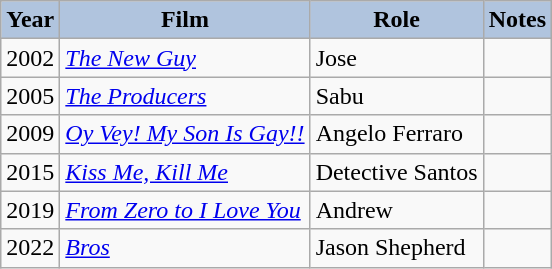<table class="wikitable">
<tr>
<th style="background:#B0C4DE;">Year</th>
<th style="background:#B0C4DE;">Film</th>
<th style="background:#B0C4DE;">Role</th>
<th style="background:#B0C4DE;">Notes</th>
</tr>
<tr>
<td>2002</td>
<td><em><a href='#'>The New Guy</a></em></td>
<td>Jose</td>
<td></td>
</tr>
<tr>
<td>2005</td>
<td><em><a href='#'>The Producers</a></em></td>
<td>Sabu</td>
<td></td>
</tr>
<tr>
<td>2009</td>
<td><em><a href='#'>Oy Vey! My Son Is Gay!!</a></em></td>
<td>Angelo Ferraro</td>
<td></td>
</tr>
<tr>
<td>2015</td>
<td><em><a href='#'>Kiss Me, Kill Me</a></em></td>
<td>Detective Santos</td>
<td></td>
</tr>
<tr>
<td>2019</td>
<td><em><a href='#'>From Zero to I Love You</a></em></td>
<td>Andrew</td>
<td></td>
</tr>
<tr>
<td>2022</td>
<td><em><a href='#'>Bros</a></em></td>
<td>Jason Shepherd</td>
<td></td>
</tr>
</table>
